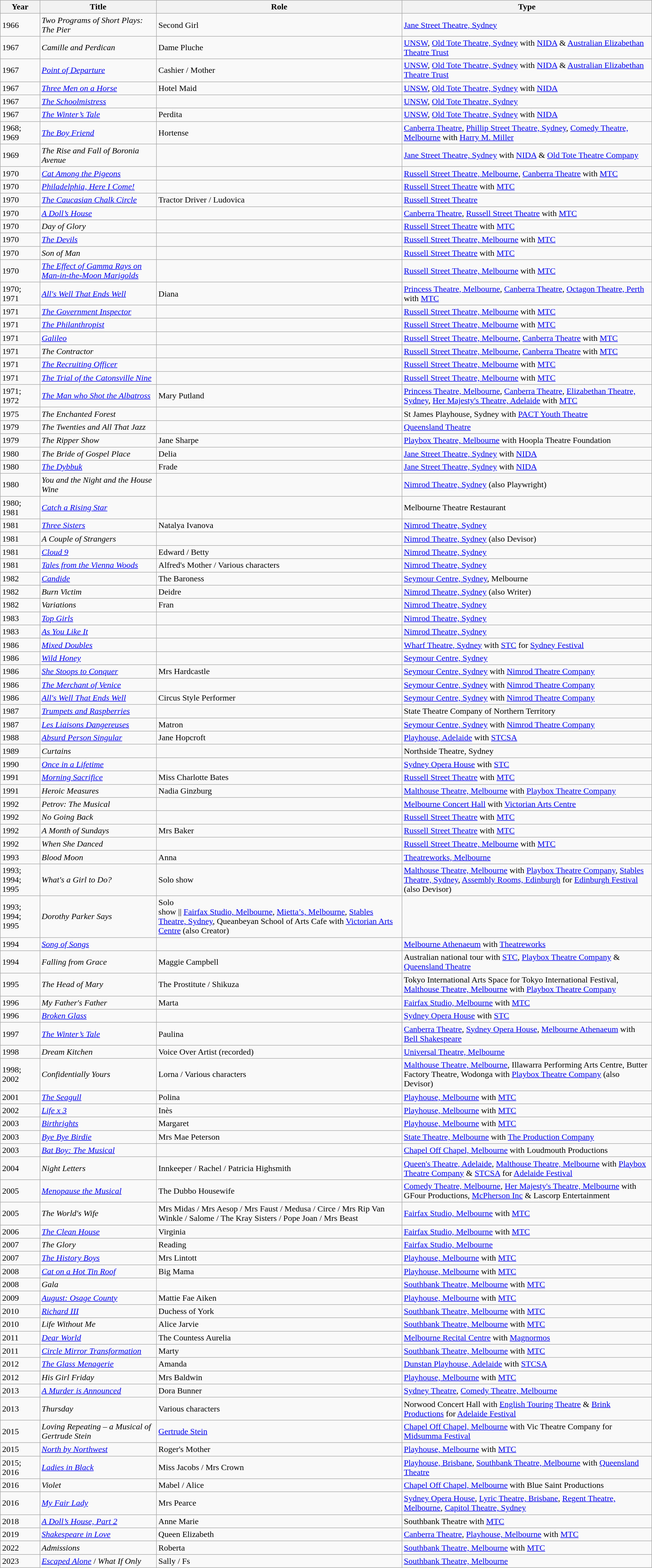<table class="wikitable">
<tr>
<th>Year</th>
<th>Title</th>
<th>Role</th>
<th>Type</th>
</tr>
<tr>
<td>1966</td>
<td><em>Two Programs of Short Plays: The Pier</em></td>
<td>Second Girl</td>
<td><a href='#'>Jane Street Theatre, Sydney</a></td>
</tr>
<tr>
<td>1967</td>
<td><em>Camille and Perdican</em></td>
<td>Dame Pluche</td>
<td><a href='#'>UNSW</a>, <a href='#'>Old Tote Theatre, Sydney</a> with <a href='#'>NIDA</a> & <a href='#'>Australian Elizabethan Theatre Trust</a></td>
</tr>
<tr>
<td>1967</td>
<td><em><a href='#'>Point of Departure</a></em></td>
<td>Cashier / Mother</td>
<td><a href='#'>UNSW</a>, <a href='#'>Old Tote Theatre, Sydney</a> with <a href='#'>NIDA</a> & <a href='#'>Australian Elizabethan Theatre Trust</a></td>
</tr>
<tr>
<td>1967</td>
<td><em><a href='#'>Three Men on a Horse</a></em></td>
<td>Hotel Maid</td>
<td><a href='#'>UNSW</a>, <a href='#'>Old Tote Theatre, Sydney</a> with <a href='#'>NIDA</a></td>
</tr>
<tr>
<td>1967</td>
<td><em><a href='#'>The Schoolmistress</a></em></td>
<td></td>
<td><a href='#'>UNSW</a>, <a href='#'>Old Tote Theatre, Sydney</a></td>
</tr>
<tr>
<td>1967</td>
<td><em><a href='#'>The Winter’s Tale</a></em></td>
<td>Perdita</td>
<td><a href='#'>UNSW</a>, <a href='#'>Old Tote Theatre, Sydney</a> with <a href='#'>NIDA</a></td>
</tr>
<tr>
<td>1968; 1969</td>
<td><em><a href='#'>The Boy Friend</a></em></td>
<td>Hortense</td>
<td><a href='#'>Canberra Theatre</a>, <a href='#'>Phillip Street Theatre, Sydney</a>, <a href='#'>Comedy Theatre, Melbourne</a> with <a href='#'>Harry M. Miller</a></td>
</tr>
<tr>
<td>1969</td>
<td><em>The Rise and Fall of Boronia Avenue</em></td>
<td></td>
<td><a href='#'>Jane Street Theatre, Sydney</a> with <a href='#'>NIDA</a> & <a href='#'>Old Tote Theatre Company</a></td>
</tr>
<tr>
<td>1970</td>
<td><em><a href='#'>Cat Among the Pigeons</a></em></td>
<td></td>
<td><a href='#'>Russell Street Theatre, Melbourne</a>, <a href='#'>Canberra Theatre</a> with <a href='#'>MTC</a></td>
</tr>
<tr>
<td>1970</td>
<td><em><a href='#'>Philadelphia, Here I Come!</a></em></td>
<td></td>
<td><a href='#'>Russell Street Theatre</a> with <a href='#'>MTC</a></td>
</tr>
<tr>
<td>1970</td>
<td><em><a href='#'>The Caucasian Chalk Circle</a></em></td>
<td>Tractor Driver / Ludovica</td>
<td><a href='#'>Russell Street Theatre</a></td>
</tr>
<tr>
<td>1970</td>
<td><em><a href='#'>A Doll’s House</a></em></td>
<td></td>
<td><a href='#'>Canberra Theatre</a>, <a href='#'>Russell Street Theatre</a> with <a href='#'>MTC</a></td>
</tr>
<tr>
<td>1970</td>
<td><em>Day of Glory</em></td>
<td></td>
<td><a href='#'>Russell Street Theatre</a> with <a href='#'>MTC</a></td>
</tr>
<tr>
<td>1970</td>
<td><em><a href='#'>The Devils</a></em></td>
<td></td>
<td><a href='#'>Russell Street Theatre, Melbourne</a> with <a href='#'>MTC</a></td>
</tr>
<tr>
<td>1970</td>
<td><em>Son of Man</em></td>
<td></td>
<td><a href='#'>Russell Street Theatre</a> with <a href='#'>MTC</a></td>
</tr>
<tr>
<td>1970</td>
<td><em><a href='#'>The Effect of Gamma Rays on Man-in-the-Moon Marigolds</a></em></td>
<td></td>
<td><a href='#'>Russell Street Theatre, Melbourne</a> with <a href='#'>MTC</a></td>
</tr>
<tr>
<td>1970; 1971</td>
<td><em><a href='#'>All's Well That Ends Well</a></em></td>
<td>Diana</td>
<td><a href='#'>Princess Theatre, Melbourne</a>, <a href='#'>Canberra Theatre</a>, <a href='#'>Octagon Theatre, Perth</a> with <a href='#'>MTC</a></td>
</tr>
<tr>
<td>1971</td>
<td><em><a href='#'>The Government Inspector</a></em></td>
<td></td>
<td><a href='#'>Russell Street Theatre, Melbourne</a> with <a href='#'>MTC</a></td>
</tr>
<tr>
<td>1971</td>
<td><em><a href='#'>The Philanthropist</a></em></td>
<td></td>
<td><a href='#'>Russell Street Theatre, Melbourne</a> with <a href='#'>MTC</a></td>
</tr>
<tr>
<td>1971</td>
<td><em><a href='#'>Galileo</a></em></td>
<td></td>
<td><a href='#'>Russell Street Theatre, Melbourne</a>, <a href='#'>Canberra Theatre</a> with <a href='#'>MTC</a></td>
</tr>
<tr>
<td>1971</td>
<td><em>The Contractor</em></td>
<td></td>
<td><a href='#'>Russell Street Theatre, Melbourne</a>, <a href='#'>Canberra Theatre</a> with <a href='#'>MTC</a></td>
</tr>
<tr>
<td>1971</td>
<td><em><a href='#'>The Recruiting Officer</a></em></td>
<td></td>
<td><a href='#'>Russell Street Theatre, Melbourne</a> with <a href='#'>MTC</a></td>
</tr>
<tr>
<td>1971</td>
<td><em><a href='#'>The Trial of the Catonsville Nine</a></em></td>
<td></td>
<td><a href='#'>Russell Street Theatre, Melbourne</a> with <a href='#'>MTC</a></td>
</tr>
<tr>
<td>1971; 1972</td>
<td><em><a href='#'>The Man who Shot the Albatross</a></em></td>
<td>Mary Putland</td>
<td><a href='#'>Princess Theatre, Melbourne</a>, <a href='#'>Canberra Theatre</a>, <a href='#'>Elizabethan Theatre, Sydney</a>, <a href='#'>Her Majesty's Theatre, Adelaide</a> with <a href='#'>MTC</a></td>
</tr>
<tr>
<td>1975</td>
<td><em>The Enchanted Forest</em></td>
<td></td>
<td>St James Playhouse, Sydney with <a href='#'>PACT Youth Theatre</a></td>
</tr>
<tr>
<td>1979</td>
<td><em>The Twenties and All That Jazz</em></td>
<td></td>
<td><a href='#'>Queensland Theatre</a></td>
</tr>
<tr>
<td>1979</td>
<td><em>The Ripper Show</em></td>
<td>Jane Sharpe</td>
<td><a href='#'>Playbox Theatre, Melbourne</a> with Hoopla Theatre Foundation</td>
</tr>
<tr>
<td>1980</td>
<td><em>The Bride of Gospel Place</em></td>
<td>Delia</td>
<td><a href='#'>Jane Street Theatre, Sydney</a> with <a href='#'>NIDA</a></td>
</tr>
<tr>
<td>1980</td>
<td><em><a href='#'>The Dybbuk</a></em></td>
<td>Frade</td>
<td><a href='#'>Jane Street Theatre, Sydney</a> with <a href='#'>NIDA</a></td>
</tr>
<tr>
<td>1980</td>
<td><em>You and the Night and the House Wine</em></td>
<td></td>
<td><a href='#'>Nimrod Theatre, Sydney</a> (also Playwright)</td>
</tr>
<tr>
<td>1980; 1981</td>
<td><em><a href='#'>Catch a Rising Star</a></em></td>
<td></td>
<td>Melbourne Theatre Restaurant</td>
</tr>
<tr>
<td>1981</td>
<td><em><a href='#'>Three Sisters</a></em></td>
<td>Natalya Ivanova</td>
<td><a href='#'>Nimrod Theatre, Sydney</a></td>
</tr>
<tr>
<td>1981</td>
<td><em>A Couple of Strangers</em></td>
<td></td>
<td><a href='#'>Nimrod Theatre, Sydney</a> (also Devisor)</td>
</tr>
<tr>
<td>1981</td>
<td><em><a href='#'>Cloud 9</a></em></td>
<td>Edward / Betty</td>
<td><a href='#'>Nimrod Theatre, Sydney</a></td>
</tr>
<tr>
<td>1981</td>
<td><em><a href='#'>Tales from the Vienna Woods</a></em></td>
<td>Alfred's Mother / Various characters</td>
<td><a href='#'>Nimrod Theatre, Sydney</a></td>
</tr>
<tr>
<td>1982</td>
<td><em><a href='#'>Candide</a></em></td>
<td>The Baroness</td>
<td><a href='#'>Seymour Centre, Sydney</a>, Melbourne</td>
</tr>
<tr>
<td>1982</td>
<td><em>Burn Victim</em></td>
<td>Deidre</td>
<td><a href='#'>Nimrod Theatre, Sydney</a> (also Writer)</td>
</tr>
<tr>
<td>1982</td>
<td><em>Variations</em></td>
<td>Fran</td>
<td><a href='#'>Nimrod Theatre, Sydney</a></td>
</tr>
<tr>
<td>1983</td>
<td><em><a href='#'>Top Girls</a></em></td>
<td></td>
<td><a href='#'>Nimrod Theatre, Sydney</a></td>
</tr>
<tr>
<td>1983</td>
<td><em><a href='#'>As You Like It</a></em></td>
<td></td>
<td><a href='#'>Nimrod Theatre, Sydney</a></td>
</tr>
<tr>
<td>1986</td>
<td><em><a href='#'>Mixed Doubles</a></em></td>
<td></td>
<td><a href='#'>Wharf Theatre, Sydney</a> with <a href='#'>STC</a> for <a href='#'>Sydney Festival</a></td>
</tr>
<tr>
<td>1986</td>
<td><em><a href='#'>Wild Honey</a></em></td>
<td></td>
<td><a href='#'>Seymour Centre, Sydney</a></td>
</tr>
<tr>
<td>1986</td>
<td><em><a href='#'>She Stoops to Conquer</a></em></td>
<td>Mrs Hardcastle</td>
<td><a href='#'>Seymour Centre, Sydney</a> with <a href='#'>Nimrod Theatre Company</a></td>
</tr>
<tr>
<td>1986</td>
<td><em><a href='#'>The Merchant of Venice</a></em></td>
<td></td>
<td><a href='#'>Seymour Centre, Sydney</a> with <a href='#'>Nimrod Theatre Company</a></td>
</tr>
<tr>
<td>1986</td>
<td><em><a href='#'>All's Well That Ends Well</a></em></td>
<td>Circus Style Performer</td>
<td><a href='#'>Seymour Centre, Sydney</a> with <a href='#'>Nimrod Theatre Company</a></td>
</tr>
<tr>
<td>1987</td>
<td><em><a href='#'>Trumpets and Raspberries</a></em></td>
<td></td>
<td>State Theatre Company of Northern Territory</td>
</tr>
<tr>
<td>1987</td>
<td><em><a href='#'>Les Liaisons Dangereuses</a></em></td>
<td>Matron</td>
<td><a href='#'>Seymour Centre, Sydney</a> with <a href='#'>Nimrod Theatre Company</a></td>
</tr>
<tr>
<td>1988</td>
<td><em><a href='#'>Absurd Person Singular</a></em></td>
<td>Jane Hopcroft</td>
<td><a href='#'>Playhouse, Adelaide</a> with <a href='#'>STCSA</a></td>
</tr>
<tr>
<td>1989</td>
<td><em>Curtains</em></td>
<td></td>
<td>Northside Theatre, Sydney</td>
</tr>
<tr>
<td>1990</td>
<td><em><a href='#'>Once in a Lifetime</a></em></td>
<td></td>
<td><a href='#'>Sydney Opera House</a> with <a href='#'>STC</a></td>
</tr>
<tr>
<td>1991</td>
<td><em><a href='#'>Morning Sacrifice</a></em></td>
<td>Miss Charlotte Bates</td>
<td><a href='#'>Russell Street Theatre</a> with <a href='#'>MTC</a></td>
</tr>
<tr>
<td>1991</td>
<td><em>Heroic Measures</em></td>
<td>Nadia Ginzburg</td>
<td><a href='#'>Malthouse Theatre, Melbourne</a> with <a href='#'>Playbox Theatre Company</a></td>
</tr>
<tr>
<td>1992</td>
<td><em>Petrov: The Musical</em></td>
<td></td>
<td><a href='#'>Melbourne Concert Hall</a> with <a href='#'>Victorian Arts Centre</a></td>
</tr>
<tr>
<td>1992</td>
<td><em>No Going Back</em></td>
<td></td>
<td><a href='#'>Russell Street Theatre</a> with <a href='#'>MTC</a></td>
</tr>
<tr>
<td>1992</td>
<td><em>A Month of Sundays</em></td>
<td>Mrs Baker</td>
<td><a href='#'>Russell Street Theatre</a> with <a href='#'>MTC</a></td>
</tr>
<tr>
<td>1992</td>
<td><em>When She Danced</em></td>
<td></td>
<td><a href='#'>Russell Street Theatre, Melbourne</a> with <a href='#'>MTC</a></td>
</tr>
<tr>
<td>1993</td>
<td><em>Blood Moon</em></td>
<td>Anna</td>
<td><a href='#'>Theatreworks, Melbourne</a></td>
</tr>
<tr>
<td>1993; 1994; 1995</td>
<td><em>What's a Girl to Do?</em></td>
<td>Solo show</td>
<td><a href='#'>Malthouse Theatre, Melbourne</a> with <a href='#'>Playbox Theatre Company</a>, <a href='#'>Stables Theatre, Sydney</a>, <a href='#'>Assembly Rooms, Edinburgh</a> for <a href='#'>Edinburgh Festival</a> (also Devisor)</td>
</tr>
<tr>
<td>1993; 1994; 1995</td>
<td><em>Dorothy Parker Says</em></td>
<td>Solo<br>show || <a href='#'>Fairfax Studio, Melbourne</a>, <a href='#'>Mietta’s, Melbourne</a>, <a href='#'>Stables Theatre, Sydney</a>, Queanbeyan School of Arts Cafe with <a href='#'>Victorian Arts Centre</a> (also Creator)</td>
</tr>
<tr>
<td>1994</td>
<td><em><a href='#'>Song of Songs</a></em></td>
<td></td>
<td><a href='#'>Melbourne Athenaeum</a> with <a href='#'>Theatreworks</a></td>
</tr>
<tr>
<td>1994</td>
<td><em>Falling from Grace</em></td>
<td>Maggie Campbell</td>
<td>Australian national tour with <a href='#'>STC</a>, <a href='#'>Playbox Theatre Company</a> & <a href='#'>Queensland Theatre</a></td>
</tr>
<tr>
<td>1995</td>
<td><em>The Head of Mary</em></td>
<td>The Prostitute / Shikuza</td>
<td>Tokyo International Arts Space for Tokyo International Festival, <a href='#'>Malthouse Theatre, Melbourne</a> with <a href='#'>Playbox Theatre Company</a></td>
</tr>
<tr>
<td>1996</td>
<td><em>My Father's Father</em></td>
<td>Marta</td>
<td><a href='#'>Fairfax Studio, Melbourne</a> with <a href='#'>MTC</a></td>
</tr>
<tr>
<td>1996</td>
<td><em><a href='#'>Broken Glass</a></em></td>
<td></td>
<td><a href='#'>Sydney Opera House</a> with <a href='#'>STC</a></td>
</tr>
<tr>
<td>1997</td>
<td><em><a href='#'>The Winter’s Tale</a></em></td>
<td>Paulina</td>
<td><a href='#'>Canberra Theatre</a>, <a href='#'>Sydney Opera House</a>, <a href='#'>Melbourne Athenaeum</a> with <a href='#'>Bell Shakespeare</a></td>
</tr>
<tr>
<td>1998</td>
<td><em>Dream Kitchen</em></td>
<td>Voice Over Artist (recorded)</td>
<td><a href='#'>Universal Theatre, Melbourne</a></td>
</tr>
<tr>
<td>1998; 2002</td>
<td><em>Confidentially Yours</em></td>
<td>Lorna / Various characters</td>
<td><a href='#'>Malthouse Theatre, Melbourne</a>, Illawarra Performing Arts Centre, Butter Factory Theatre, Wodonga with <a href='#'>Playbox Theatre Company</a> (also Devisor)</td>
</tr>
<tr>
<td>2001</td>
<td><em><a href='#'>The Seagull</a></em></td>
<td>Polina</td>
<td><a href='#'>Playhouse, Melbourne</a> with <a href='#'>MTC</a></td>
</tr>
<tr>
<td>2002</td>
<td><em><a href='#'>Life x 3</a></em></td>
<td>Inès</td>
<td><a href='#'>Playhouse, Melbourne</a> with <a href='#'>MTC</a></td>
</tr>
<tr>
<td>2003</td>
<td><em><a href='#'>Birthrights</a></em></td>
<td>Margaret</td>
<td><a href='#'>Playhouse, Melbourne</a> with <a href='#'>MTC</a></td>
</tr>
<tr>
<td>2003</td>
<td><em><a href='#'>Bye Bye Birdie</a></em></td>
<td>Mrs Mae Peterson</td>
<td><a href='#'>State Theatre, Melbourne</a> with <a href='#'>The Production Company</a></td>
</tr>
<tr>
<td>2003</td>
<td><em><a href='#'>Bat Boy: The Musical</a></em></td>
<td></td>
<td><a href='#'>Chapel Off Chapel, Melbourne</a> with Loudmouth Productions</td>
</tr>
<tr>
<td>2004</td>
<td><em>Night Letters</em></td>
<td>Innkeeper / Rachel / Patricia Highsmith</td>
<td><a href='#'>Queen's Theatre, Adelaide</a>, <a href='#'>Malthouse Theatre, Melbourne</a> with <a href='#'>Playbox Theatre Company</a> & <a href='#'>STCSA</a> for <a href='#'>Adelaide Festival</a></td>
</tr>
<tr>
<td>2005</td>
<td><em><a href='#'>Menopause the Musical</a></em></td>
<td>The Dubbo Housewife</td>
<td><a href='#'>Comedy Theatre, Melbourne</a>, <a href='#'>Her Majesty's Theatre, Melbourne</a> with GFour Productions, <a href='#'>McPherson Inc</a> & Lascorp Entertainment</td>
</tr>
<tr>
<td>2005</td>
<td><em>The World's Wife</em></td>
<td>Mrs Midas / Mrs Aesop / Mrs Faust / Medusa / Circe / Mrs Rip Van Winkle / Salome / The Kray Sisters / Pope Joan / Mrs Beast</td>
<td><a href='#'>Fairfax Studio, Melbourne</a> with <a href='#'>MTC</a></td>
</tr>
<tr>
<td>2006</td>
<td><em><a href='#'>The Clean House</a></em></td>
<td>Virginia</td>
<td><a href='#'>Fairfax Studio, Melbourne</a> with <a href='#'>MTC</a></td>
</tr>
<tr>
<td>2007</td>
<td><em>The Glory</em></td>
<td>Reading</td>
<td><a href='#'>Fairfax Studio, Melbourne</a></td>
</tr>
<tr>
<td>2007</td>
<td><em><a href='#'>The History Boys</a></em></td>
<td>Mrs Lintott</td>
<td><a href='#'>Playhouse, Melbourne</a> with <a href='#'>MTC</a></td>
</tr>
<tr>
<td>2008</td>
<td><em><a href='#'>Cat on a Hot Tin Roof</a></em></td>
<td>Big Mama</td>
<td><a href='#'>Playhouse, Melbourne</a> with <a href='#'>MTC</a></td>
</tr>
<tr>
<td>2008</td>
<td><em>Gala</em></td>
<td></td>
<td><a href='#'>Southbank Theatre, Melbourne</a> with <a href='#'>MTC</a></td>
</tr>
<tr>
<td>2009</td>
<td><em><a href='#'>August: Osage County</a></em></td>
<td>Mattie Fae Aiken</td>
<td><a href='#'>Playhouse, Melbourne</a> with <a href='#'>MTC</a></td>
</tr>
<tr>
<td>2010</td>
<td><em><a href='#'>Richard III</a></em></td>
<td>Duchess of York</td>
<td><a href='#'>Southbank Theatre, Melbourne</a> with <a href='#'>MTC</a></td>
</tr>
<tr>
<td>2010</td>
<td><em>Life Without Me</em></td>
<td>Alice Jarvie</td>
<td><a href='#'>Southbank Theatre, Melbourne</a> with <a href='#'>MTC</a></td>
</tr>
<tr>
<td>2011</td>
<td><em><a href='#'>Dear World</a></em></td>
<td>The Countess Aurelia</td>
<td><a href='#'>Melbourne Recital Centre</a> with <a href='#'>Magnormos</a></td>
</tr>
<tr>
<td>2011</td>
<td><em><a href='#'>Circle Mirror Transformation</a></em></td>
<td>Marty</td>
<td><a href='#'>Southbank Theatre, Melbourne</a> with <a href='#'>MTC</a></td>
</tr>
<tr>
<td>2012</td>
<td><em><a href='#'>The Glass Menagerie</a></em></td>
<td>Amanda</td>
<td><a href='#'>Dunstan Playhouse, Adelaide</a> with <a href='#'>STCSA</a></td>
</tr>
<tr>
<td>2012</td>
<td><em>His Girl Friday</em></td>
<td>Mrs Baldwin</td>
<td><a href='#'>Playhouse, Melbourne</a> with <a href='#'>MTC</a></td>
</tr>
<tr>
<td>2013</td>
<td><em><a href='#'>A Murder is Announced</a></em></td>
<td>Dora Bunner</td>
<td><a href='#'>Sydney Theatre</a>, <a href='#'>Comedy Theatre, Melbourne</a></td>
</tr>
<tr>
<td>2013</td>
<td><em>Thursday</em></td>
<td>Various characters</td>
<td>Norwood Concert Hall with <a href='#'>English Touring Theatre</a> & <a href='#'>Brink Productions</a> for <a href='#'>Adelaide Festival</a></td>
</tr>
<tr>
<td>2015</td>
<td><em>Loving Repeating – a Musical of Gertrude Stein</em></td>
<td><a href='#'>Gertrude Stein</a></td>
<td><a href='#'>Chapel Off Chapel, Melbourne</a> with Vic Theatre Company for <a href='#'>Midsumma Festival</a></td>
</tr>
<tr>
<td>2015</td>
<td><em><a href='#'>North by Northwest</a></em></td>
<td>Roger's Mother</td>
<td><a href='#'>Playhouse, Melbourne</a> with <a href='#'>MTC</a></td>
</tr>
<tr>
<td>2015; 2016</td>
<td><em><a href='#'>Ladies in Black</a></em></td>
<td>Miss Jacobs / Mrs Crown</td>
<td><a href='#'>Playhouse, Brisbane</a>, <a href='#'>Southbank Theatre, Melbourne</a> with <a href='#'>Queensland Theatre</a></td>
</tr>
<tr>
<td>2016</td>
<td><em>Violet</em></td>
<td>Mabel / Alice</td>
<td><a href='#'>Chapel Off Chapel, Melbourne</a> with Blue Saint Productions</td>
</tr>
<tr>
<td>2016</td>
<td><em><a href='#'>My Fair Lady</a></em></td>
<td>Mrs Pearce</td>
<td><a href='#'>Sydney Opera House</a>, <a href='#'>Lyric Theatre, Brisbane</a>, <a href='#'>Regent Theatre, Melbourne</a>, <a href='#'>Capitol Theatre, Sydney</a></td>
</tr>
<tr>
<td>2018</td>
<td><em><a href='#'>A Doll’s House, Part 2</a></em></td>
<td>Anne Marie</td>
<td>Southbank Theatre with <a href='#'>MTC</a></td>
</tr>
<tr>
<td>2019</td>
<td><em><a href='#'>Shakespeare in Love</a></em></td>
<td>Queen Elizabeth</td>
<td><a href='#'>Canberra Theatre</a>, <a href='#'>Playhouse, Melbourne</a> with <a href='#'>MTC</a></td>
</tr>
<tr>
<td>2022</td>
<td><em>Admissions</em></td>
<td>Roberta</td>
<td><a href='#'>Southbank Theatre, Melbourne</a> with <a href='#'>MTC</a></td>
</tr>
<tr>
<td>2023</td>
<td><em><a href='#'>Escaped Alone</a></em> / <em>What If Only</em></td>
<td>Sally / Fs</td>
<td><a href='#'>Southbank Theatre, Melbourne</a></td>
</tr>
</table>
